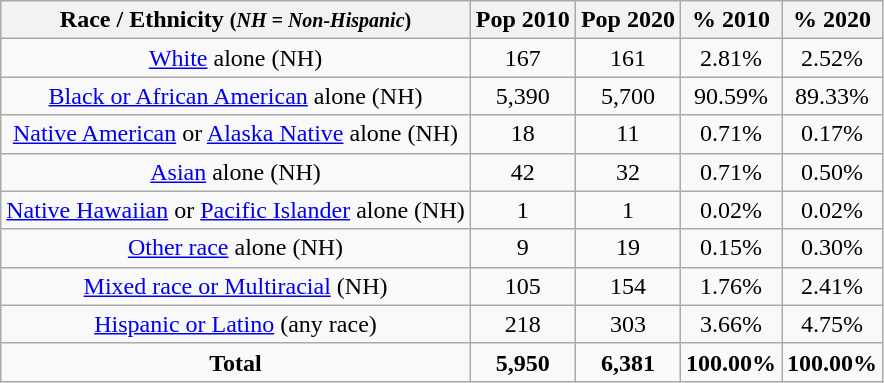<table class="wikitable" style="text-align:center;">
<tr>
<th>Race / Ethnicity <small>(<em>NH = Non-Hispanic</em>)</small></th>
<th>Pop 2010</th>
<th>Pop 2020</th>
<th>% 2010</th>
<th>% 2020</th>
</tr>
<tr>
<td><a href='#'>White</a> alone (NH)</td>
<td>167</td>
<td>161</td>
<td>2.81%</td>
<td>2.52%</td>
</tr>
<tr>
<td><a href='#'>Black or African American</a> alone (NH)</td>
<td>5,390</td>
<td>5,700</td>
<td>90.59%</td>
<td>89.33%</td>
</tr>
<tr>
<td><a href='#'>Native American</a> or <a href='#'>Alaska Native</a> alone (NH)</td>
<td>18</td>
<td>11</td>
<td>0.71%</td>
<td>0.17%</td>
</tr>
<tr>
<td><a href='#'>Asian</a> alone (NH)</td>
<td>42</td>
<td>32</td>
<td>0.71%</td>
<td>0.50%</td>
</tr>
<tr>
<td><a href='#'>Native Hawaiian</a> or <a href='#'>Pacific Islander</a> alone (NH)</td>
<td>1</td>
<td>1</td>
<td>0.02%</td>
<td>0.02%</td>
</tr>
<tr>
<td><a href='#'>Other race</a> alone (NH)</td>
<td>9</td>
<td>19</td>
<td>0.15%</td>
<td>0.30%</td>
</tr>
<tr>
<td><a href='#'>Mixed race or Multiracial</a> (NH)</td>
<td>105</td>
<td>154</td>
<td>1.76%</td>
<td>2.41%</td>
</tr>
<tr>
<td><a href='#'>Hispanic or Latino</a> (any race)</td>
<td>218</td>
<td>303</td>
<td>3.66%</td>
<td>4.75%</td>
</tr>
<tr>
<td><strong>Total</strong></td>
<td><strong>5,950</strong></td>
<td><strong>6,381</strong></td>
<td><strong>100.00%</strong></td>
<td><strong>100.00%</strong></td>
</tr>
</table>
